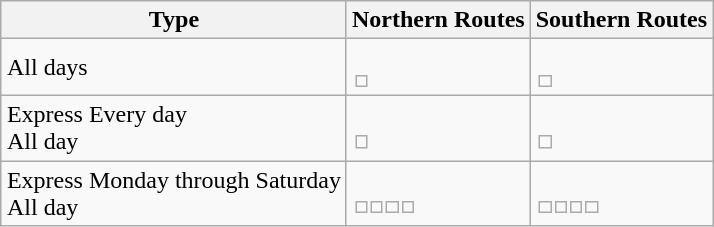<table class="wikitable" style="margin:1em auto;">
<tr>
<th>Type</th>
<th>Northern Routes</th>
<th>Southern Routes</th>
</tr>
<tr>
<td>All days</td>
<td><br><table style="border:0px;">
<tr>
<td></td>
</tr>
</table>
</td>
<td><br><table style="border:0px;">
<tr>
<td></td>
</tr>
</table>
</td>
</tr>
<tr>
<td>Express Every day<br>All day</td>
<td><br><table style="border:0px;">
<tr>
<td></td>
</tr>
</table>
</td>
<td><br><table style="border:0px;">
<tr>
<td></td>
</tr>
</table>
</td>
</tr>
<tr>
<td>Express Monday through Saturday<br>All day</td>
<td><br><table style="border:0px;">
<tr>
<td></td>
<td></td>
<td></td>
<td></td>
</tr>
</table>
</td>
<td><br><table style="border:0px;">
<tr>
<td></td>
<td></td>
<td></td>
<td></td>
</tr>
</table>
</td>
</tr>
</table>
